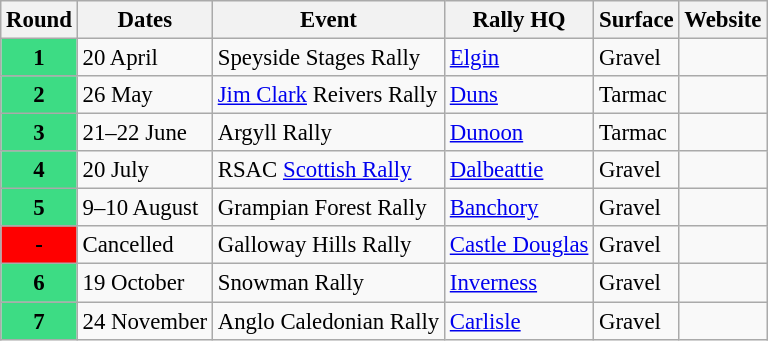<table class="wikitable" style="font-size: 95%;">
<tr>
<th>Round</th>
<th>Dates</th>
<th>Event</th>
<th>Rally HQ</th>
<th>Surface</th>
<th>Website</th>
</tr>
<tr>
<th style="background:#3DDC84;">1</th>
<td>20 April</td>
<td>Speyside Stages Rally</td>
<td><a href='#'>Elgin</a></td>
<td>Gravel</td>
<td></td>
</tr>
<tr>
<th style="background:#3DDC84;">2</th>
<td>26 May</td>
<td><a href='#'>Jim Clark</a> Reivers Rally</td>
<td><a href='#'>Duns</a></td>
<td>Tarmac</td>
<td></td>
</tr>
<tr>
<th style="background:#3DDC84;">3</th>
<td>21–22 June</td>
<td>Argyll Rally</td>
<td><a href='#'>Dunoon</a></td>
<td>Tarmac</td>
<td></td>
</tr>
<tr>
<th style="background:#3DDC84;">4</th>
<td>20 July</td>
<td>RSAC <a href='#'>Scottish Rally</a></td>
<td><a href='#'>Dalbeattie</a></td>
<td>Gravel</td>
<td></td>
</tr>
<tr>
<th style="background:#3DDC84;">5</th>
<td>9–10 August</td>
<td>Grampian Forest Rally</td>
<td><a href='#'>Banchory</a></td>
<td>Gravel</td>
<td></td>
</tr>
<tr>
<th style="background:#FF0000;">-</th>
<td><span>Cancelled</span></td>
<td>Galloway Hills Rally</td>
<td><a href='#'>Castle Douglas</a></td>
<td>Gravel</td>
<td></td>
</tr>
<tr>
<th style="background:#3DDC84;">6</th>
<td>19 October</td>
<td>Snowman Rally</td>
<td><a href='#'>Inverness</a></td>
<td>Gravel</td>
<td></td>
</tr>
<tr>
<th style="background:#3DDC84;">7</th>
<td>24 November</td>
<td>Anglo Caledonian Rally</td>
<td><a href='#'>Carlisle</a></td>
<td>Gravel</td>
<td></td>
</tr>
</table>
